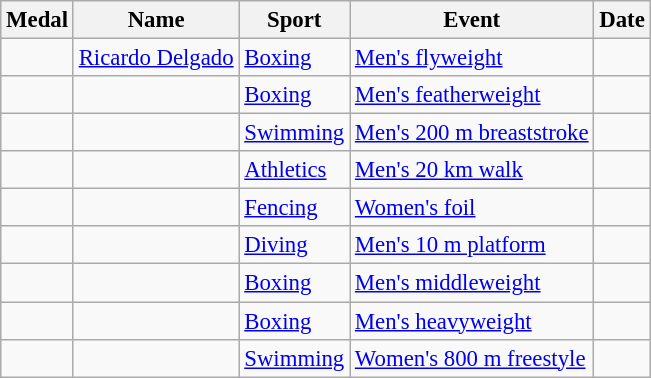<table class="wikitable sortable" style="font-size: 95%;">
<tr>
<th>Medal</th>
<th>Name</th>
<th>Sport</th>
<th>Event</th>
<th>Date</th>
</tr>
<tr>
<td></td>
<td><a href='#'>Ricardo Delgado</a></td>
<td><a href='#'>Boxing</a></td>
<td><a href='#'>Men's flyweight</a></td>
<td></td>
</tr>
<tr>
<td></td>
<td></td>
<td><a href='#'>Boxing</a></td>
<td><a href='#'>Men's featherweight</a></td>
<td></td>
</tr>
<tr>
<td></td>
<td></td>
<td><a href='#'>Swimming</a></td>
<td><a href='#'>Men's 200 m breaststroke</a></td>
<td></td>
</tr>
<tr>
<td></td>
<td></td>
<td><a href='#'>Athletics</a></td>
<td><a href='#'>Men's 20 km walk</a></td>
<td></td>
</tr>
<tr>
<td></td>
<td></td>
<td><a href='#'>Fencing</a></td>
<td><a href='#'>Women's foil</a></td>
<td></td>
</tr>
<tr>
<td></td>
<td></td>
<td><a href='#'>Diving</a></td>
<td><a href='#'>Men's 10 m platform</a></td>
<td></td>
</tr>
<tr>
<td></td>
<td></td>
<td><a href='#'>Boxing</a></td>
<td><a href='#'>Men's middleweight</a></td>
<td></td>
</tr>
<tr>
<td></td>
<td></td>
<td><a href='#'>Boxing</a></td>
<td><a href='#'>Men's heavyweight</a></td>
<td></td>
</tr>
<tr>
<td></td>
<td></td>
<td><a href='#'>Swimming</a></td>
<td><a href='#'>Women's 800 m freestyle</a></td>
<td></td>
</tr>
</table>
